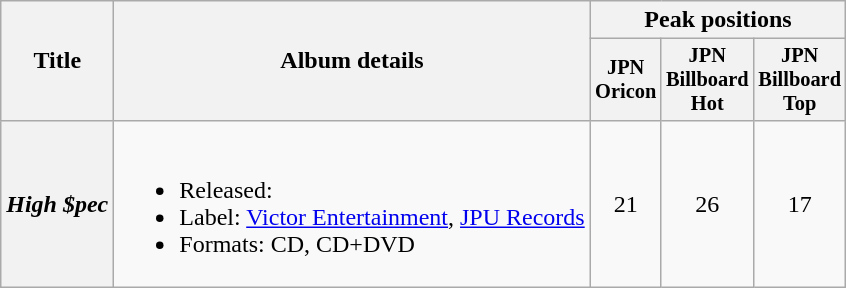<table class="wikitable plainrowheaders">
<tr>
<th rowspan="2">Title</th>
<th rowspan="2">Album details</th>
<th colspan="3">Peak positions</th>
</tr>
<tr>
<th style="width:3em;font-size:85%;">JPN<br>Oricon<br></th>
<th style="width:3em;font-size:85%;">JPN<br>Billboard Hot<br></th>
<th style="width:3em;font-size:85%;">JPN<br>Billboard Top<br></th>
</tr>
<tr>
<th scope="row"><em>High $pec</em></th>
<td><br><ul><li>Released: </li><li>Label: <a href='#'>Victor Entertainment</a>, <a href='#'>JPU Records</a></li><li>Formats: CD, CD+DVD</li></ul></td>
<td align="center">21</td>
<td align="center">26</td>
<td align="center">17</td>
</tr>
</table>
